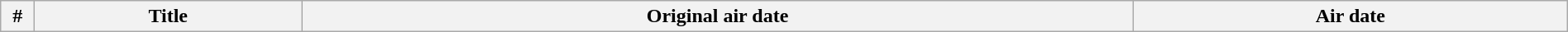<table class="wikitable plainrowheaders" style="width:100%; margin:auto;">
<tr>
<th width="20">#</th>
<th>Title</th>
<th>Original air date</th>
<th>Air date<br>


















































</th>
</tr>
</table>
